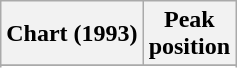<table class="wikitable sortable plainrowheaders">
<tr>
<th scope="col">Chart (1993)</th>
<th scope="col">Peak<br>position</th>
</tr>
<tr>
</tr>
<tr>
</tr>
</table>
